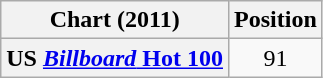<table class="wikitable plainrowheaders sortable" style="text-align:center">
<tr>
<th scope="col">Chart (2011)</th>
<th scope="col">Position</th>
</tr>
<tr>
<th scope="row">US <a href='#'><em>Billboard</em> Hot 100</a></th>
<td align="center">91</td>
</tr>
</table>
